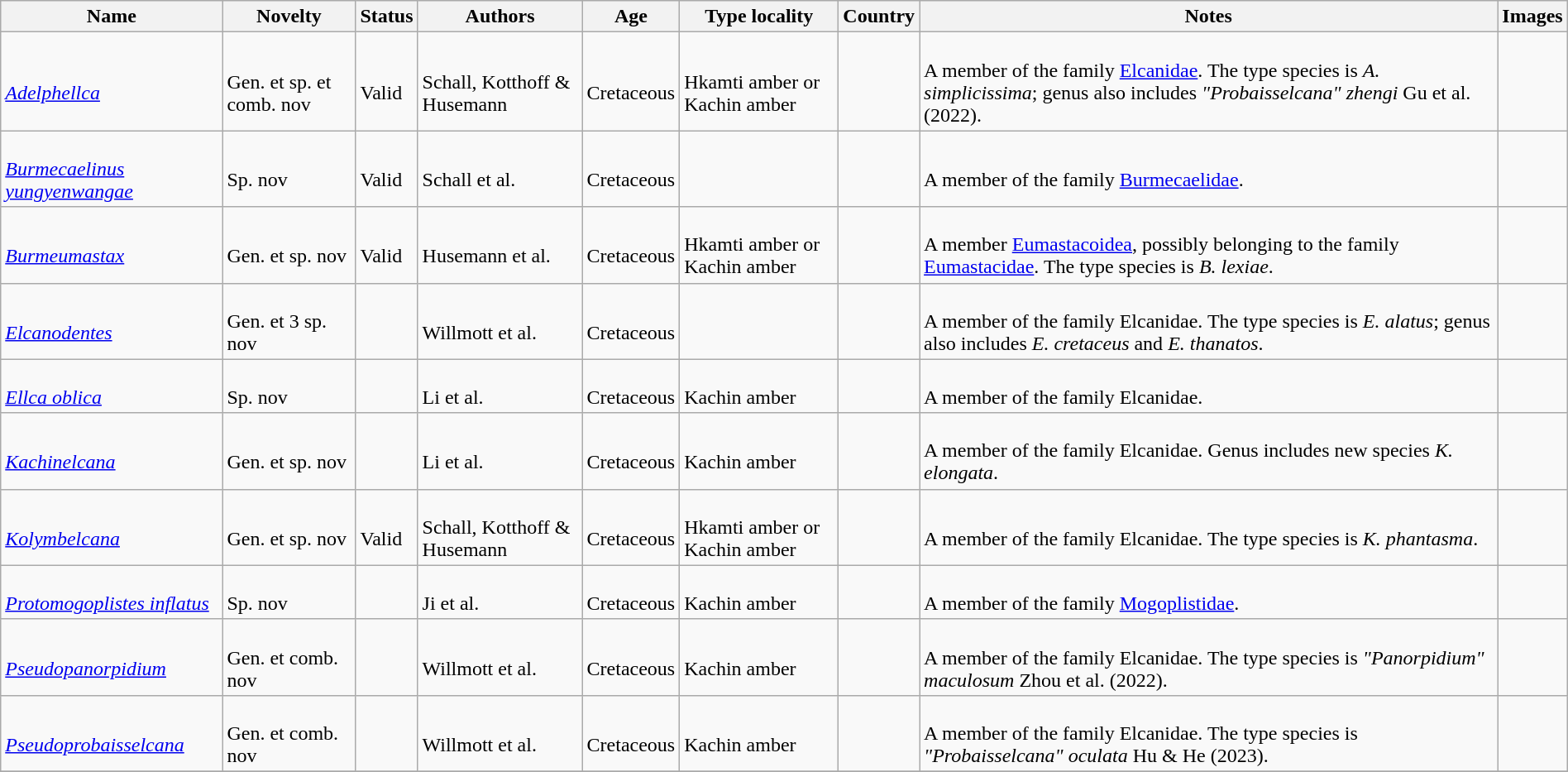<table class="wikitable sortable" align="center" width="100%">
<tr>
<th>Name</th>
<th>Novelty</th>
<th>Status</th>
<th>Authors</th>
<th>Age</th>
<th>Type locality</th>
<th>Country</th>
<th>Notes</th>
<th>Images</th>
</tr>
<tr>
<td><br><em><a href='#'>Adelphellca</a></em></td>
<td><br>Gen. et sp. et comb. nov</td>
<td><br>Valid</td>
<td><br>Schall, Kotthoff & Husemann</td>
<td><br>Cretaceous</td>
<td><br>Hkamti amber or Kachin amber</td>
<td><br></td>
<td><br>A member of the family <a href='#'>Elcanidae</a>. The type species is <em>A. simplicissima</em>; genus also includes <em>"Probaisselcana" zhengi</em> Gu et al. (2022).</td>
<td></td>
</tr>
<tr>
<td><br><em><a href='#'>Burmecaelinus yungyenwangae</a></em></td>
<td><br>Sp. nov</td>
<td><br>Valid</td>
<td><br>Schall et al.</td>
<td><br>Cretaceous</td>
<td></td>
<td><br></td>
<td><br>A member of the family <a href='#'>Burmecaelidae</a>.</td>
<td></td>
</tr>
<tr>
<td><br><em><a href='#'>Burmeumastax</a></em></td>
<td><br>Gen. et sp. nov</td>
<td><br>Valid</td>
<td><br>Husemann et al.</td>
<td><br>Cretaceous</td>
<td><br>Hkamti amber or Kachin amber</td>
<td><br></td>
<td><br>A member <a href='#'>Eumastacoidea</a>, possibly belonging to the family <a href='#'>Eumastacidae</a>. The type species is <em>B. lexiae</em>.</td>
<td></td>
</tr>
<tr>
<td><br><em><a href='#'>Elcanodentes</a></em></td>
<td><br>Gen. et 3 sp. nov</td>
<td></td>
<td><br>Willmott et al.</td>
<td><br>Cretaceous</td>
<td></td>
<td><br></td>
<td><br>A member of the family Elcanidae. The type species is <em>E. alatus</em>; genus also includes <em>E. cretaceus</em> and <em>E. thanatos</em>.</td>
<td></td>
</tr>
<tr>
<td><br><em><a href='#'>Ellca oblica</a></em></td>
<td><br>Sp. nov</td>
<td></td>
<td><br>Li et al.</td>
<td><br>Cretaceous</td>
<td><br>Kachin amber</td>
<td><br></td>
<td><br>A member of the family Elcanidae.</td>
<td></td>
</tr>
<tr>
<td><br><em><a href='#'>Kachinelcana</a></em></td>
<td><br>Gen. et sp. nov</td>
<td></td>
<td><br>Li et al.</td>
<td><br>Cretaceous</td>
<td><br>Kachin amber</td>
<td><br></td>
<td><br>A member of the family Elcanidae. Genus includes new species <em>K. elongata</em>.</td>
<td></td>
</tr>
<tr>
<td><br><em><a href='#'>Kolymbelcana</a></em></td>
<td><br>Gen. et sp. nov</td>
<td><br>Valid</td>
<td><br>Schall, Kotthoff & Husemann</td>
<td><br>Cretaceous</td>
<td><br>Hkamti amber or Kachin amber</td>
<td><br></td>
<td><br>A member of the family Elcanidae. The type species is <em>K. phantasma</em>.</td>
<td></td>
</tr>
<tr>
<td><br><em><a href='#'>Protomogoplistes inflatus</a></em></td>
<td><br>Sp. nov</td>
<td></td>
<td><br>Ji et al.</td>
<td><br>Cretaceous</td>
<td><br>Kachin amber</td>
<td><br></td>
<td><br>A member of the family <a href='#'>Mogoplistidae</a>.</td>
<td></td>
</tr>
<tr>
<td><br><em><a href='#'>Pseudopanorpidium</a></em></td>
<td><br>Gen. et comb. nov</td>
<td></td>
<td><br>Willmott et al.</td>
<td><br>Cretaceous</td>
<td><br>Kachin amber</td>
<td><br></td>
<td><br>A member of the family Elcanidae. The type species is <em>"Panorpidium" maculosum</em> Zhou et al. (2022).</td>
<td></td>
</tr>
<tr>
<td><br><em><a href='#'>Pseudoprobaisselcana</a></em></td>
<td><br>Gen. et comb. nov</td>
<td></td>
<td><br>Willmott et al.</td>
<td><br>Cretaceous</td>
<td><br>Kachin amber</td>
<td><br></td>
<td><br>A member of the family Elcanidae. The type species is <em>"Probaisselcana" oculata</em> Hu & He (2023).</td>
<td></td>
</tr>
<tr>
</tr>
</table>
